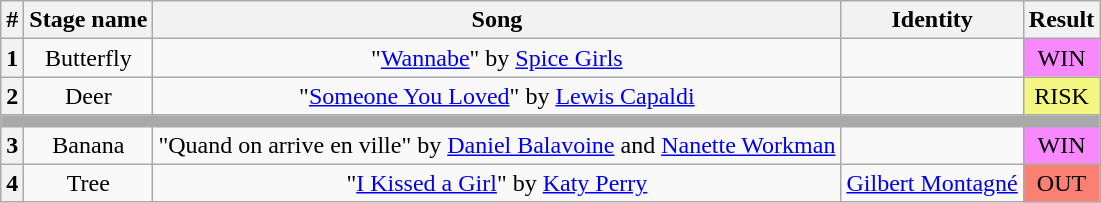<table class="wikitable plainrowheaders" style="text-align: center;">
<tr>
<th>#</th>
<th>Stage name</th>
<th>Song</th>
<th>Identity</th>
<th>Result</th>
</tr>
<tr>
<th>1</th>
<td>Butterfly</td>
<td>"<a href='#'>Wannabe</a>" by <a href='#'>Spice Girls</a></td>
<td></td>
<td bgcolor=#F888FD>WIN</td>
</tr>
<tr>
<th>2</th>
<td>Deer</td>
<td>"<a href='#'>Someone You Loved</a>" by <a href='#'>Lewis Capaldi</a></td>
<td></td>
<td bgcolor="#F3F781">RISK</td>
</tr>
<tr>
<td colspan="5" style="background:darkgray"></td>
</tr>
<tr>
<th>3</th>
<td>Banana</td>
<td>"Quand on arrive en ville" by <a href='#'>Daniel Balavoine</a> and <a href='#'>Nanette Workman</a></td>
<td></td>
<td bgcolor=#F888FD>WIN</td>
</tr>
<tr>
<th>4</th>
<td>Tree</td>
<td>"<a href='#'>I Kissed a Girl</a>" by <a href='#'>Katy Perry</a></td>
<td><a href='#'>Gilbert Montagné</a></td>
<td bgcolor=salmon>OUT</td>
</tr>
</table>
